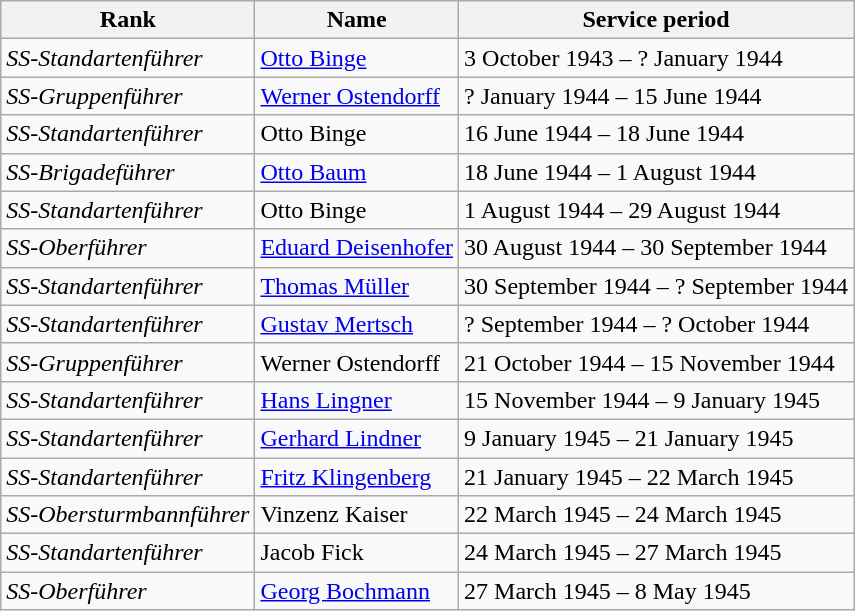<table class="wikitable">
<tr>
<th>Rank</th>
<th>Name</th>
<th>Service period</th>
</tr>
<tr>
<td><em>SS-Standartenführer</em></td>
<td><a href='#'>Otto Binge</a></td>
<td>3 October 1943 – ? January 1944</td>
</tr>
<tr>
<td><em>SS-Gruppenführer</em></td>
<td><a href='#'>Werner Ostendorff</a></td>
<td>? January 1944 – 15 June 1944</td>
</tr>
<tr>
<td><em>SS-Standartenführer</em></td>
<td>Otto Binge</td>
<td>16 June 1944 – 18 June 1944</td>
</tr>
<tr>
<td><em>SS-Brigadeführer</em></td>
<td><a href='#'>Otto Baum</a></td>
<td>18 June 1944 – 1 August 1944</td>
</tr>
<tr>
<td><em>SS-Standartenführer</em></td>
<td>Otto Binge</td>
<td>1 August 1944 – 29 August 1944</td>
</tr>
<tr>
<td><em>SS-Oberführer</em></td>
<td><a href='#'>Eduard Deisenhofer</a></td>
<td>30 August 1944 – 30 September 1944</td>
</tr>
<tr>
<td><em>SS-Standartenführer</em></td>
<td><a href='#'>Thomas Müller</a></td>
<td>30 September 1944 – ? September 1944</td>
</tr>
<tr>
<td><em>SS-Standartenführer</em></td>
<td><a href='#'>Gustav Mertsch</a></td>
<td>? September 1944 – ? October 1944</td>
</tr>
<tr>
<td><em>SS-Gruppenführer</em></td>
<td>Werner Ostendorff</td>
<td>21 October 1944 – 15 November 1944</td>
</tr>
<tr>
<td><em>SS-Standartenführer</em></td>
<td><a href='#'>Hans Lingner</a></td>
<td>15 November 1944 – 9 January 1945</td>
</tr>
<tr>
<td><em>SS-Standartenführer</em></td>
<td><a href='#'>Gerhard Lindner</a></td>
<td>9 January 1945 – 21 January 1945</td>
</tr>
<tr>
<td><em>SS-Standartenführer</em></td>
<td><a href='#'>Fritz Klingenberg</a></td>
<td>21 January 1945 – 22 March 1945</td>
</tr>
<tr>
<td><em>SS-Obersturmbannführer</em></td>
<td>Vinzenz Kaiser</td>
<td>22 March 1945 – 24 March 1945</td>
</tr>
<tr>
<td><em>SS-Standartenführer</em></td>
<td>Jacob Fick</td>
<td>24 March 1945 – 27 March 1945</td>
</tr>
<tr>
<td><em>SS-Oberführer</em></td>
<td><a href='#'>Georg Bochmann</a></td>
<td>27 March 1945 – 8 May 1945</td>
</tr>
</table>
